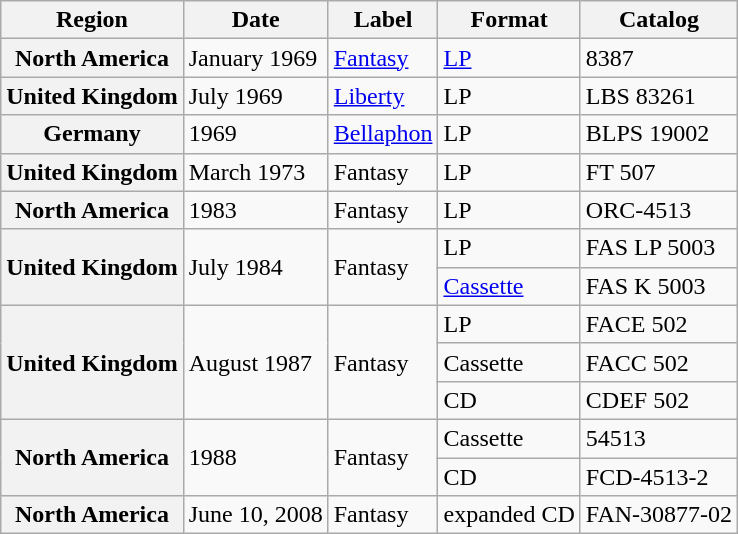<table class="wikitable plainrowheaders">
<tr>
<th scope="col">Region</th>
<th scope="col">Date</th>
<th scope="col">Label</th>
<th scope="col">Format</th>
<th scope="col">Catalog</th>
</tr>
<tr>
<th scope="row">North America</th>
<td>January 1969</td>
<td><a href='#'>Fantasy</a></td>
<td><a href='#'>LP</a></td>
<td>8387</td>
</tr>
<tr>
<th scope="row">United Kingdom</th>
<td>July 1969</td>
<td><a href='#'>Liberty</a></td>
<td>LP</td>
<td>LBS 83261</td>
</tr>
<tr>
<th scope="row">Germany</th>
<td>1969</td>
<td><a href='#'>Bellaphon</a></td>
<td>LP</td>
<td>BLPS 19002</td>
</tr>
<tr>
<th scope="row">United Kingdom</th>
<td>March 1973</td>
<td>Fantasy</td>
<td>LP</td>
<td>FT 507</td>
</tr>
<tr>
<th scope="row">North America</th>
<td>1983</td>
<td>Fantasy</td>
<td>LP</td>
<td>ORC-4513</td>
</tr>
<tr>
<th scope="row" rowspan="2">United Kingdom</th>
<td rowspan="2">July 1984</td>
<td rowspan="2">Fantasy</td>
<td>LP</td>
<td>FAS LP 5003</td>
</tr>
<tr>
<td><a href='#'>Cassette</a></td>
<td>FAS K 5003</td>
</tr>
<tr>
<th scope="row" rowspan="3">United Kingdom</th>
<td rowspan="3">August 1987</td>
<td rowspan="3">Fantasy</td>
<td>LP</td>
<td>FACE 502</td>
</tr>
<tr>
<td>Cassette</td>
<td>FACC 502</td>
</tr>
<tr>
<td>CD</td>
<td>CDEF 502</td>
</tr>
<tr>
<th scope="row" rowspan="2">North America</th>
<td rowspan="2">1988</td>
<td rowspan="2">Fantasy</td>
<td>Cassette</td>
<td>54513</td>
</tr>
<tr>
<td>CD</td>
<td>FCD-4513-2</td>
</tr>
<tr>
<th scope="row">North America</th>
<td>June 10, 2008</td>
<td>Fantasy</td>
<td>expanded CD</td>
<td>FAN-30877-02</td>
</tr>
</table>
